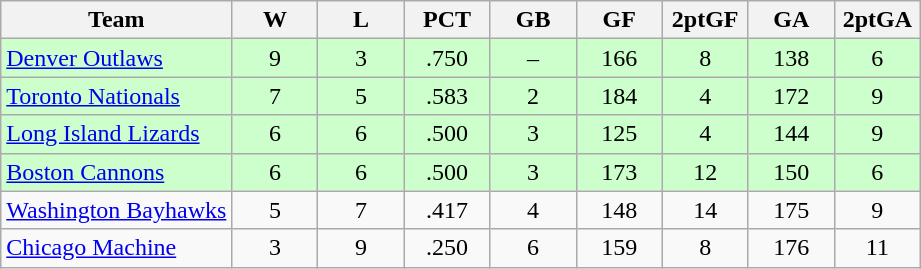<table class="wikitable">
<tr>
<th>Team</th>
<th width=50px>W</th>
<th width=50px>L</th>
<th width=50px>PCT</th>
<th width=50px>GB</th>
<th width=50px>GF</th>
<th width=50px>2ptGF</th>
<th width=50px>GA</th>
<th width=50px>2ptGA</th>
</tr>
<tr align="center" bgcolor="#ccffcc">
<td align="left"><a href='#'>Denver Outlaws</a></td>
<td>9</td>
<td>3</td>
<td>.750</td>
<td>–</td>
<td>166</td>
<td>8</td>
<td>138</td>
<td>6</td>
</tr>
<tr align="center" bgcolor="#ccffcc">
<td align="left"><a href='#'>Toronto Nationals</a></td>
<td>7</td>
<td>5</td>
<td>.583</td>
<td>2</td>
<td>184</td>
<td>4</td>
<td>172</td>
<td>9</td>
</tr>
<tr align="center"  bgcolor="#ccffcc">
<td align="left"><a href='#'>Long Island Lizards</a></td>
<td>6</td>
<td>6</td>
<td>.500</td>
<td>3</td>
<td>125</td>
<td>4</td>
<td>144</td>
<td>9</td>
</tr>
<tr align="center"  bgcolor="#ccffcc">
<td align="left"><a href='#'>Boston Cannons</a></td>
<td>6</td>
<td>6</td>
<td>.500</td>
<td>3</td>
<td>173</td>
<td>12</td>
<td>150</td>
<td>6</td>
</tr>
<tr align="center">
<td align="left"><a href='#'>Washington Bayhawks</a></td>
<td>5</td>
<td>7</td>
<td>.417</td>
<td>4</td>
<td>148</td>
<td>14</td>
<td>175</td>
<td>9</td>
</tr>
<tr align="center">
<td align="left"><a href='#'>Chicago Machine</a></td>
<td>3</td>
<td>9</td>
<td>.250</td>
<td>6</td>
<td>159</td>
<td>8</td>
<td>176</td>
<td>11</td>
</tr>
</table>
